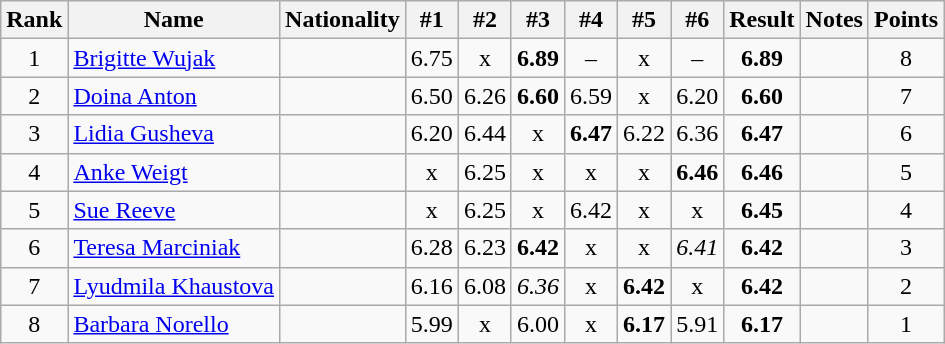<table class="wikitable sortable" style="text-align:center">
<tr>
<th>Rank</th>
<th>Name</th>
<th>Nationality</th>
<th>#1</th>
<th>#2</th>
<th>#3</th>
<th>#4</th>
<th>#5</th>
<th>#6</th>
<th>Result</th>
<th>Notes</th>
<th>Points</th>
</tr>
<tr>
<td>1</td>
<td align=left><a href='#'>Brigitte Wujak</a></td>
<td align=left></td>
<td>6.75</td>
<td>x</td>
<td><strong>6.89</strong></td>
<td>–</td>
<td>x</td>
<td>–</td>
<td><strong>6.89</strong></td>
<td></td>
<td>8</td>
</tr>
<tr>
<td>2</td>
<td align=left><a href='#'>Doina Anton</a></td>
<td align=left></td>
<td>6.50</td>
<td>6.26</td>
<td><strong>6.60</strong></td>
<td>6.59</td>
<td>x</td>
<td>6.20</td>
<td><strong>6.60</strong></td>
<td></td>
<td>7</td>
</tr>
<tr>
<td>3</td>
<td align=left><a href='#'>Lidia Gusheva</a></td>
<td align=left></td>
<td>6.20</td>
<td>6.44</td>
<td>x</td>
<td><strong>6.47</strong></td>
<td>6.22</td>
<td>6.36</td>
<td><strong>6.47</strong></td>
<td></td>
<td>6</td>
</tr>
<tr>
<td>4</td>
<td align=left><a href='#'>Anke Weigt</a></td>
<td align=left></td>
<td>x</td>
<td>6.25</td>
<td>x</td>
<td>x</td>
<td>x</td>
<td><strong>6.46</strong></td>
<td><strong>6.46</strong></td>
<td></td>
<td>5</td>
</tr>
<tr>
<td>5</td>
<td align=left><a href='#'>Sue Reeve</a></td>
<td align=left></td>
<td>x</td>
<td>6.25</td>
<td>x</td>
<td>6.42</td>
<td>x</td>
<td>x</td>
<td><strong>6.45</strong></td>
<td></td>
<td>4</td>
</tr>
<tr>
<td>6</td>
<td align=left><a href='#'>Teresa Marciniak</a></td>
<td align=left></td>
<td>6.28</td>
<td>6.23</td>
<td><strong>6.42</strong></td>
<td>x</td>
<td>x</td>
<td><em>6.41</em></td>
<td><strong>6.42</strong></td>
<td></td>
<td>3</td>
</tr>
<tr>
<td>7</td>
<td align=left><a href='#'>Lyudmila Khaustova</a></td>
<td align=left></td>
<td>6.16</td>
<td>6.08</td>
<td><em>6.36</em></td>
<td>x</td>
<td><strong>6.42</strong></td>
<td>x</td>
<td><strong>6.42</strong></td>
<td></td>
<td>2</td>
</tr>
<tr>
<td>8</td>
<td align=left><a href='#'>Barbara Norello</a></td>
<td align=left></td>
<td>5.99</td>
<td>x</td>
<td>6.00</td>
<td>x</td>
<td><strong>6.17</strong></td>
<td>5.91</td>
<td><strong>6.17</strong></td>
<td></td>
<td>1</td>
</tr>
</table>
